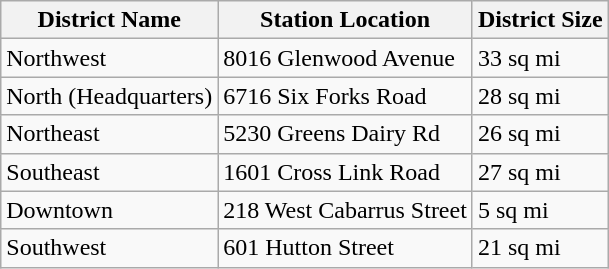<table border="1" cellspacing="0" cellpadding="5" style="border-collapse:collapse;" class="wikitable">
<tr>
<th>District Name</th>
<th>Station Location</th>
<th>District Size</th>
</tr>
<tr>
<td>Northwest</td>
<td>8016 Glenwood Avenue</td>
<td>33 sq mi</td>
</tr>
<tr>
<td>North (Headquarters)</td>
<td>6716 Six Forks Road</td>
<td>28 sq mi</td>
</tr>
<tr>
<td>Northeast</td>
<td>5230 Greens Dairy Rd</td>
<td>26 sq mi</td>
</tr>
<tr>
<td>Southeast</td>
<td>1601 Cross Link Road</td>
<td>27 sq mi</td>
</tr>
<tr>
<td>Downtown</td>
<td>218 West Cabarrus Street</td>
<td>5 sq mi</td>
</tr>
<tr>
<td>Southwest</td>
<td>601 Hutton Street</td>
<td>21 sq mi</td>
</tr>
</table>
